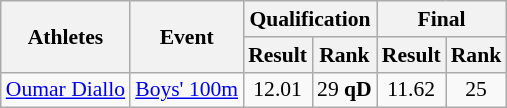<table class="wikitable" border="1" style="font-size:90%">
<tr>
<th rowspan=2>Athletes</th>
<th rowspan=2>Event</th>
<th colspan=2>Qualification</th>
<th colspan=2>Final</th>
</tr>
<tr>
<th>Result</th>
<th>Rank</th>
<th>Result</th>
<th>Rank</th>
</tr>
<tr>
<td><a href='#'>Oumar Diallo</a></td>
<td><a href='#'>Boys' 100m</a></td>
<td align=center>12.01</td>
<td align=center>29 <strong>qD</strong></td>
<td align=center>11.62</td>
<td align=center>25</td>
</tr>
</table>
